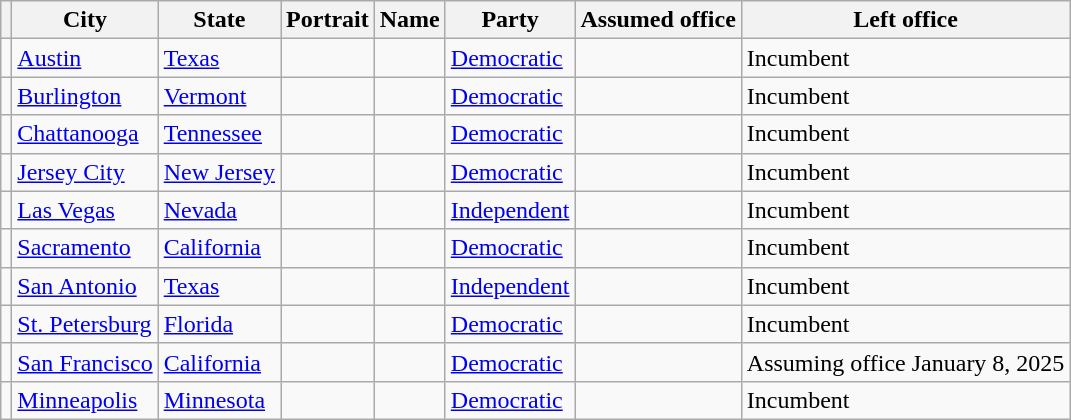<table class="sortable wikitable" style="text-align:left; font-size:100%">
<tr style="vertical-align:bottom;">
<th></th>
<th>City</th>
<th>State</th>
<th>Portrait</th>
<th>Name</th>
<th>Party</th>
<th>Assumed office</th>
<th>Left office</th>
</tr>
<tr>
<td></td>
<td><a href='#'>Austin</a></td>
<td><a href='#'>Texas</a></td>
<td></td>
<td></td>
<td><a href='#'>Democratic</a></td>
<td></td>
<td>Incumbent</td>
</tr>
<tr>
<td></td>
<td><a href='#'>Burlington</a></td>
<td><a href='#'>Vermont</a></td>
<td></td>
<td></td>
<td><a href='#'>Democratic</a></td>
<td></td>
<td>Incumbent</td>
</tr>
<tr>
<td></td>
<td><a href='#'>Chattanooga</a></td>
<td><a href='#'>Tennessee</a></td>
<td></td>
<td></td>
<td><a href='#'>Democratic</a></td>
<td></td>
<td>Incumbent</td>
</tr>
<tr>
<td></td>
<td><a href='#'>Jersey City</a></td>
<td><a href='#'>New Jersey</a></td>
<td></td>
<td></td>
<td><a href='#'>Democratic</a></td>
<td></td>
<td>Incumbent</td>
</tr>
<tr>
<td></td>
<td><a href='#'>Las Vegas</a></td>
<td><a href='#'>Nevada</a></td>
<td></td>
<td></td>
<td><a href='#'>Independent</a></td>
<td></td>
<td>Incumbent</td>
</tr>
<tr>
<td></td>
<td><a href='#'>Sacramento</a></td>
<td><a href='#'>California</a></td>
<td></td>
<td></td>
<td><a href='#'>Democratic</a></td>
<td></td>
<td>Incumbent</td>
</tr>
<tr>
<td></td>
<td><a href='#'>San Antonio</a></td>
<td><a href='#'>Texas</a></td>
<td></td>
<td></td>
<td><a href='#'>Independent</a></td>
<td></td>
<td>Incumbent</td>
</tr>
<tr>
<td></td>
<td><a href='#'>St. Petersburg</a></td>
<td><a href='#'>Florida</a></td>
<td></td>
<td></td>
<td><a href='#'>Democratic</a></td>
<td></td>
<td>Incumbent</td>
</tr>
<tr>
<td></td>
<td><a href='#'>San Francisco</a></td>
<td><a href='#'>California</a></td>
<td></td>
<td></td>
<td><a href='#'>Democratic</a></td>
<td></td>
<td>Assuming office January 8, 2025</td>
</tr>
<tr>
<td></td>
<td><a href='#'>Minneapolis</a></td>
<td><a href='#'>Minnesota</a></td>
<td></td>
<td></td>
<td><a href='#'>Democratic</a></td>
<td></td>
<td>Incumbent</td>
</tr>
</table>
